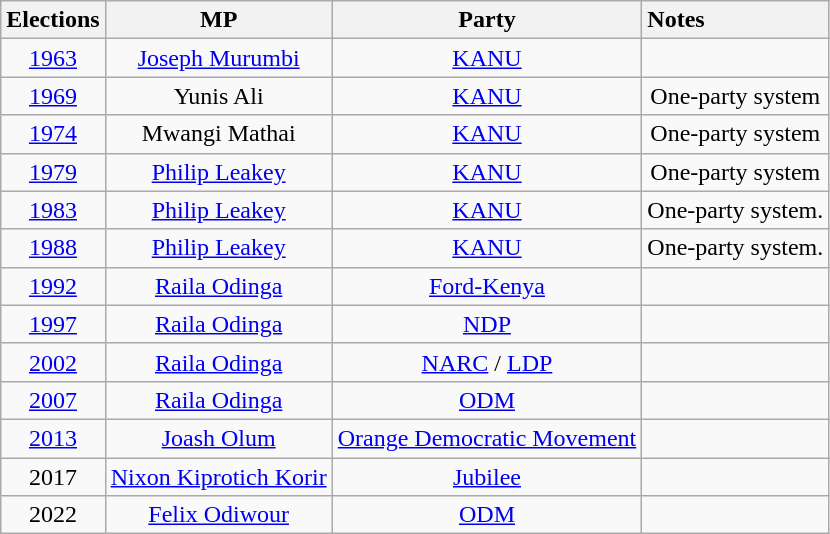<table class="wikitable plainrowheaders" style="text-align:center;">
<tr>
<th scope="col">Elections</th>
<th scope="col">MP</th>
<th scope="col">Party</th>
<th scope="col" style="text-align:left;">Notes</th>
</tr>
<tr>
<td scope="row"><a href='#'>1963</a></td>
<td><a href='#'>Joseph Murumbi</a></td>
<td><a href='#'>KANU</a></td>
<td></td>
</tr>
<tr>
<td scope="row"><a href='#'>1969</a></td>
<td>Yunis Ali</td>
<td><a href='#'>KANU</a></td>
<td>One-party system</td>
</tr>
<tr>
<td scope="row"><a href='#'>1974</a></td>
<td>Mwangi Mathai</td>
<td><a href='#'>KANU</a></td>
<td>One-party system</td>
</tr>
<tr>
<td scope="row"><a href='#'>1979</a></td>
<td><a href='#'>Philip Leakey</a></td>
<td><a href='#'>KANU</a></td>
<td>One-party system</td>
</tr>
<tr>
<td scope="row"><a href='#'>1983</a></td>
<td><a href='#'>Philip Leakey</a></td>
<td><a href='#'>KANU</a></td>
<td>One-party system.</td>
</tr>
<tr>
<td scope="row"><a href='#'>1988</a></td>
<td><a href='#'>Philip Leakey</a></td>
<td><a href='#'>KANU</a></td>
<td>One-party system.</td>
</tr>
<tr>
<td scope="row"><a href='#'>1992</a></td>
<td><a href='#'>Raila Odinga</a></td>
<td><a href='#'>Ford-Kenya</a></td>
<td></td>
</tr>
<tr>
<td scope="row"><a href='#'>1997</a></td>
<td><a href='#'>Raila Odinga</a></td>
<td><a href='#'>NDP</a></td>
<td></td>
</tr>
<tr>
<td scope="row"><a href='#'>2002</a></td>
<td><a href='#'>Raila Odinga</a></td>
<td><a href='#'>NARC</a> / <a href='#'>LDP</a></td>
<td></td>
</tr>
<tr>
<td scope="row"><a href='#'>2007</a></td>
<td><a href='#'>Raila Odinga</a></td>
<td><a href='#'>ODM</a></td>
<td></td>
</tr>
<tr>
<td scope="row"><a href='#'>2013</a></td>
<td><a href='#'>Joash Olum</a></td>
<td><a href='#'>Orange Democratic Movement</a></td>
<td></td>
</tr>
<tr>
<td scope="row">2017</td>
<td><a href='#'>Nixon Kiprotich Korir</a></td>
<td><a href='#'>Jubilee</a></td>
<td></td>
</tr>
<tr>
<td scope="row">2022</td>
<td><a href='#'>Felix Odiwour</a></td>
<td><a href='#'>ODM</a></td>
<td></td>
</tr>
</table>
